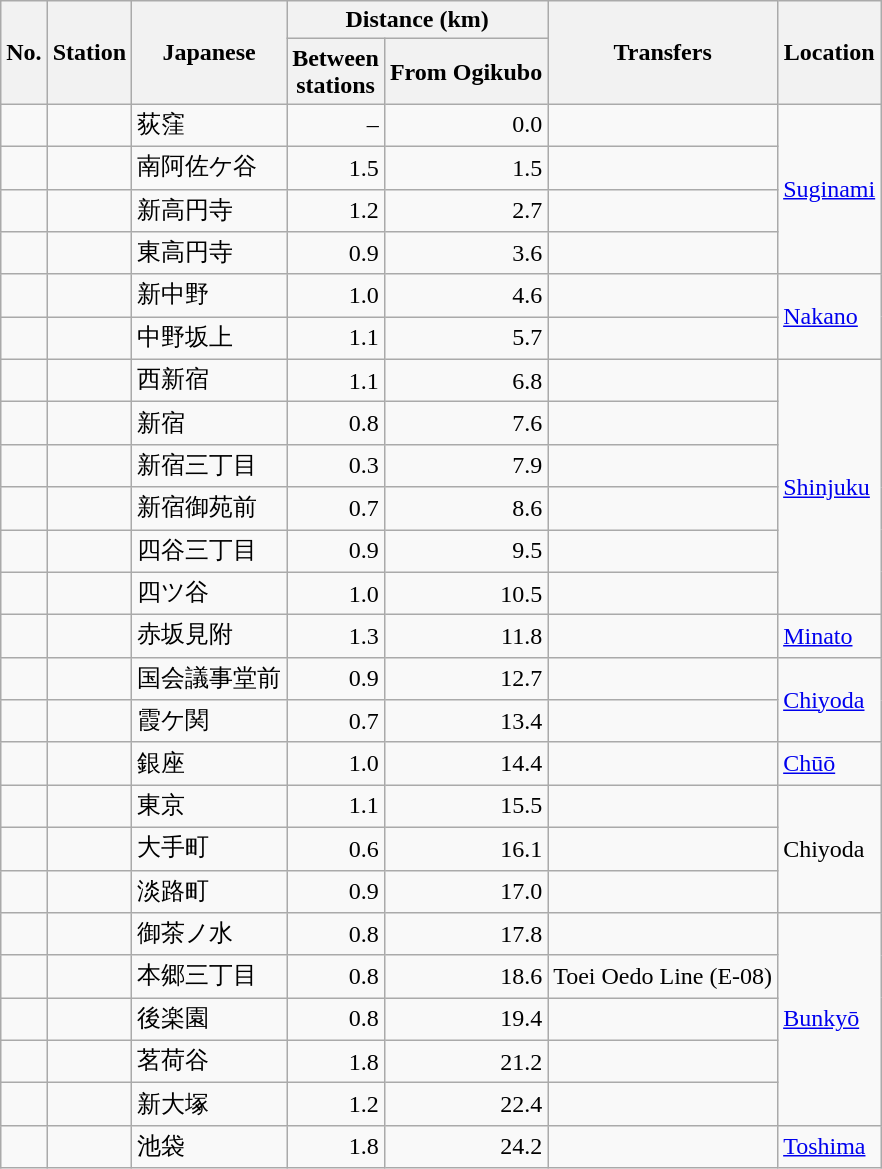<table class="wikitable">
<tr>
<th rowspan="2">No.</th>
<th rowspan="2">Station</th>
<th rowspan="2">Japanese</th>
<th colspan="2">Distance (km)</th>
<th rowspan="2">Transfers</th>
<th rowspan="2">Location</th>
</tr>
<tr>
<th>Between<br>stations</th>
<th>From Ogikubo</th>
</tr>
<tr>
<td></td>
<td></td>
<td>荻窪</td>
<td style="text-align:right;">–</td>
<td style="text-align:right;">0.0</td>
<td></td>
<td rowspan="4"><a href='#'>Suginami</a></td>
</tr>
<tr>
<td></td>
<td></td>
<td>南阿佐ケ谷</td>
<td style="text-align:right;">1.5</td>
<td style="text-align:right;">1.5</td>
<td> </td>
</tr>
<tr>
<td></td>
<td></td>
<td>新高円寺</td>
<td style="text-align:right;">1.2</td>
<td style="text-align:right;">2.7</td>
<td> </td>
</tr>
<tr>
<td></td>
<td></td>
<td>東高円寺</td>
<td style="text-align:right;">0.9</td>
<td style="text-align:right;">3.6</td>
<td> </td>
</tr>
<tr>
<td></td>
<td></td>
<td>新中野</td>
<td style="text-align:right;">1.0</td>
<td style="text-align:right;">4.6</td>
<td> </td>
<td rowspan="2"><a href='#'>Nakano</a></td>
</tr>
<tr>
<td></td>
<td></td>
<td>中野坂上</td>
<td style="text-align:right;">1.1</td>
<td style="text-align:right;">5.7</td>
<td></td>
</tr>
<tr>
<td></td>
<td></td>
<td>西新宿</td>
<td style="text-align:right;">1.1</td>
<td style="text-align:right;">6.8</td>
<td> </td>
<td rowspan="6"><a href='#'>Shinjuku</a></td>
</tr>
<tr>
<td></td>
<td></td>
<td>新宿</td>
<td style="text-align:right;">0.8</td>
<td style="text-align:right;">7.6</td>
<td></td>
</tr>
<tr>
<td></td>
<td></td>
<td>新宿三丁目</td>
<td style="text-align:right;">0.3</td>
<td style="text-align:right;">7.9</td>
<td></td>
</tr>
<tr>
<td></td>
<td></td>
<td>新宿御苑前</td>
<td style="text-align:right;">0.7</td>
<td style="text-align:right;">8.6</td>
<td> </td>
</tr>
<tr>
<td></td>
<td></td>
<td>四谷三丁目</td>
<td style="text-align:right;">0.9</td>
<td style="text-align:right;">9.5</td>
<td> </td>
</tr>
<tr>
<td></td>
<td></td>
<td>四ツ谷</td>
<td style="text-align:right;">1.0</td>
<td style="text-align:right;">10.5</td>
<td></td>
</tr>
<tr>
<td></td>
<td></td>
<td>赤坂見附</td>
<td style="text-align:right;">1.3</td>
<td style="text-align:right;">11.8</td>
<td></td>
<td><a href='#'>Minato</a></td>
</tr>
<tr>
<td></td>
<td></td>
<td>国会議事堂前</td>
<td style="text-align:right;">0.9</td>
<td style="text-align:right;">12.7</td>
<td></td>
<td rowspan="2"><a href='#'>Chiyoda</a></td>
</tr>
<tr>
<td></td>
<td></td>
<td>霞ケ関</td>
<td style="text-align:right;">0.7</td>
<td style="text-align:right;">13.4</td>
<td></td>
</tr>
<tr>
<td></td>
<td></td>
<td>銀座</td>
<td style="text-align:right;">1.0</td>
<td style="text-align:right;">14.4</td>
<td></td>
<td><a href='#'>Chūō</a></td>
</tr>
<tr>
<td></td>
<td></td>
<td>東京</td>
<td style="text-align:right;">1.1</td>
<td style="text-align:right;">15.5</td>
<td></td>
<td rowspan="3">Chiyoda</td>
</tr>
<tr>
<td></td>
<td></td>
<td>大手町</td>
<td style="text-align:right;">0.6</td>
<td style="text-align:right;">16.1</td>
<td></td>
</tr>
<tr>
<td></td>
<td></td>
<td>淡路町</td>
<td style="text-align:right;">0.9</td>
<td style="text-align:right;">17.0</td>
<td></td>
</tr>
<tr>
<td></td>
<td></td>
<td>御茶ノ水</td>
<td style="text-align:right;">0.8</td>
<td style="text-align:right;">17.8</td>
<td></td>
<td rowspan="5"><a href='#'>Bunkyō</a></td>
</tr>
<tr>
<td></td>
<td></td>
<td>本郷三丁目</td>
<td style="text-align:right;">0.8</td>
<td style="text-align:right;">18.6</td>
<td> Toei Oedo Line (E-08)</td>
</tr>
<tr>
<td></td>
<td></td>
<td>後楽園</td>
<td style="text-align:right;">0.8</td>
<td style="text-align:right;">19.4</td>
<td></td>
</tr>
<tr>
<td></td>
<td></td>
<td>茗荷谷</td>
<td style="text-align:right;">1.8</td>
<td style="text-align:right;">21.2</td>
<td> </td>
</tr>
<tr>
<td></td>
<td></td>
<td>新大塚</td>
<td style="text-align:right;">1.2</td>
<td style="text-align:right;">22.4</td>
<td> </td>
</tr>
<tr>
<td></td>
<td></td>
<td>池袋</td>
<td style="text-align:right;">1.8</td>
<td style="text-align:right;">24.2</td>
<td></td>
<td><a href='#'>Toshima</a></td>
</tr>
</table>
